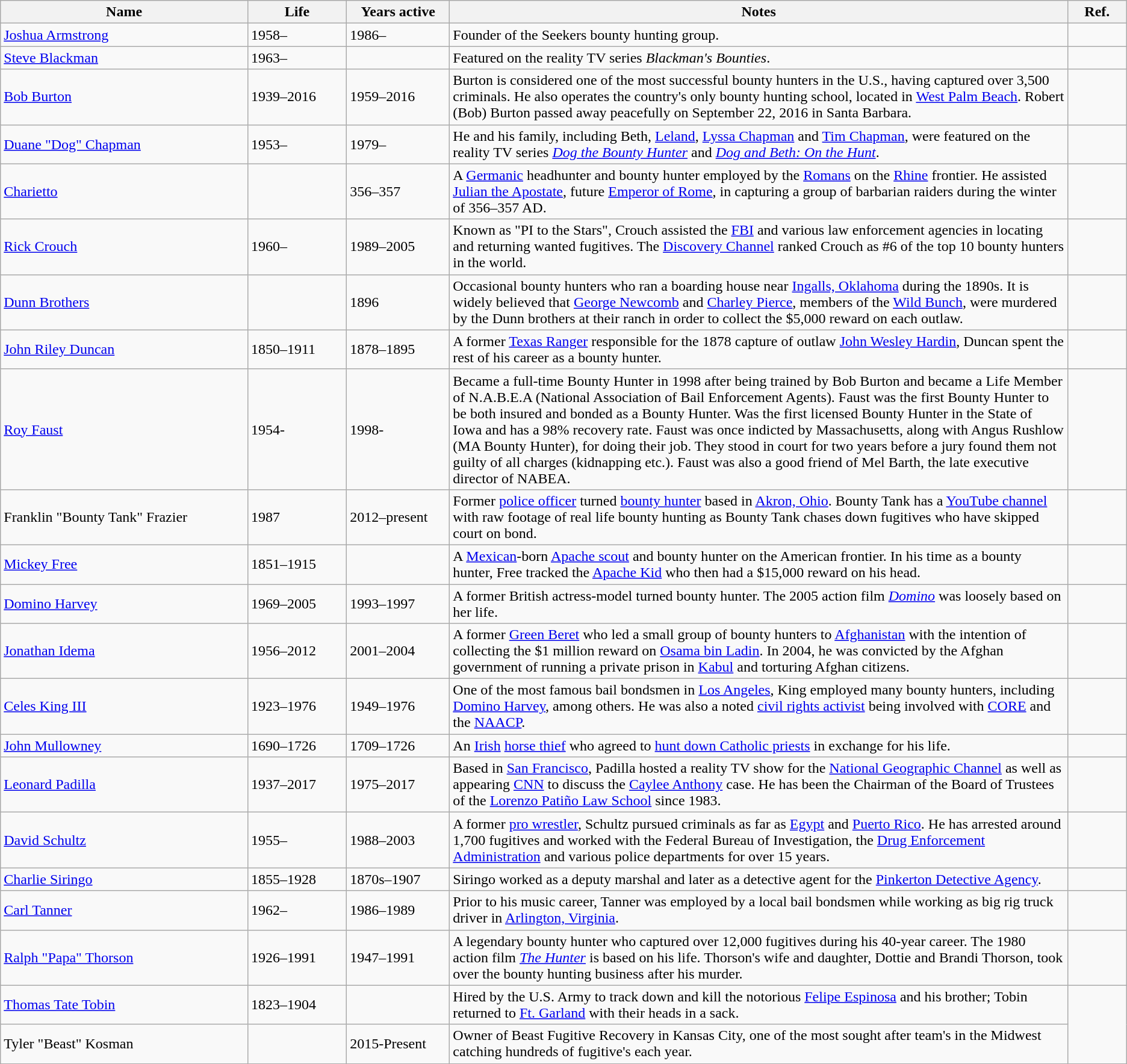<table class="wikitable sortable">
<tr valign="top">
<th style="width:10%;">Name</th>
<th style="width:4%;">Life</th>
<th style="width:4%;">Years active</th>
<th style="width:25%;">Notes</th>
<th style="width:2%;">Ref.</th>
</tr>
<tr>
<td><a href='#'>Joshua Armstrong</a></td>
<td>1958–</td>
<td>1986–</td>
<td>Founder of the Seekers bounty hunting group.</td>
<td></td>
</tr>
<tr>
<td><a href='#'>Steve Blackman</a></td>
<td>1963–</td>
<td></td>
<td>Featured on the reality TV series <em>Blackman's Bounties</em>.</td>
<td></td>
</tr>
<tr>
<td><a href='#'>Bob Burton</a></td>
<td>1939–2016</td>
<td>1959–2016</td>
<td>Burton is considered one of the most successful bounty hunters in the U.S., having captured over 3,500 criminals. He also operates the country's only bounty hunting school, located in <a href='#'>West Palm Beach</a>. Robert (Bob) Burton passed away peacefully on September 22, 2016 in Santa Barbara.</td>
<td></td>
</tr>
<tr>
<td><a href='#'>Duane "Dog" Chapman</a></td>
<td>1953–</td>
<td>1979–</td>
<td>He and his family, including Beth, <a href='#'>Leland</a>, <a href='#'>Lyssa Chapman</a> and <a href='#'>Tim Chapman</a>, were featured on the reality TV series <em><a href='#'>Dog the Bounty Hunter</a></em> and <em><a href='#'>Dog and Beth: On the Hunt</a></em>.</td>
<td></td>
</tr>
<tr>
<td><a href='#'>Charietto</a></td>
<td></td>
<td>356–357</td>
<td>A <a href='#'>Germanic</a> headhunter and bounty hunter employed by the <a href='#'>Romans</a> on the <a href='#'>Rhine</a> frontier. He assisted <a href='#'>Julian the Apostate</a>, future <a href='#'>Emperor of Rome</a>, in capturing a group of barbarian raiders during the winter of 356–357 AD.</td>
<td></td>
</tr>
<tr>
<td><a href='#'>Rick Crouch</a></td>
<td>1960–</td>
<td>1989–2005</td>
<td>Known as "PI to the Stars", Crouch assisted the <a href='#'>FBI</a> and various law enforcement agencies in locating and returning wanted fugitives. The <a href='#'>Discovery Channel</a> ranked Crouch as #6 of the top 10 bounty hunters in the world.</td>
<td></td>
</tr>
<tr>
<td><a href='#'>Dunn Brothers</a></td>
<td></td>
<td>1896</td>
<td>Occasional bounty hunters who ran a boarding house near <a href='#'>Ingalls, Oklahoma</a> during the 1890s. It is widely believed that <a href='#'>George Newcomb</a> and <a href='#'>Charley Pierce</a>, members of the <a href='#'>Wild Bunch</a>, were murdered by the Dunn brothers at their ranch in order to collect the $5,000 reward on each outlaw.</td>
<td></td>
</tr>
<tr>
<td><a href='#'>John Riley Duncan</a></td>
<td>1850–1911</td>
<td>1878–1895</td>
<td>A former <a href='#'>Texas Ranger</a> responsible for the 1878 capture of outlaw <a href='#'>John Wesley Hardin</a>, Duncan spent the rest of his career as a bounty hunter.</td>
<td></td>
</tr>
<tr>
<td><a href='#'>Roy Faust</a></td>
<td>1954-</td>
<td>1998-</td>
<td>Became a full-time Bounty Hunter in 1998 after being trained by Bob Burton and became a Life Member of N.A.B.E.A (National Association of Bail Enforcement Agents). Faust was the first Bounty Hunter to be both insured and bonded as a Bounty Hunter. Was the first licensed Bounty Hunter in the State of Iowa and has a 98% recovery rate. Faust was once indicted by Massachusetts, along with Angus Rushlow (MA Bounty Hunter), for doing their job. They stood in court for two years before a jury found them not guilty of all charges (kidnapping etc.). Faust was also a good friend of Mel Barth, the late executive director of NABEA.</td>
<td></td>
</tr>
<tr>
<td>Franklin "Bounty Tank" Frazier</td>
<td>1987</td>
<td>2012–present</td>
<td>Former <a href='#'>police officer</a> turned <a href='#'>bounty hunter</a> based in <a href='#'>Akron, Ohio</a>. Bounty Tank has a <a href='#'>YouTube channel</a> with raw footage of real life bounty hunting as Bounty Tank chases down fugitives who have skipped court on bond.</td>
<td></td>
</tr>
<tr>
<td><a href='#'>Mickey Free</a></td>
<td>1851–1915</td>
<td></td>
<td>A <a href='#'>Mexican</a>-born <a href='#'>Apache scout</a> and bounty hunter on the American frontier. In his time as a bounty hunter, Free tracked the <a href='#'>Apache Kid</a> who then had a $15,000 reward on his head.</td>
<td></td>
</tr>
<tr>
<td><a href='#'>Domino Harvey</a></td>
<td>1969–2005</td>
<td>1993–1997</td>
<td>A former British actress-model turned bounty hunter. The 2005 action film <em><a href='#'>Domino</a></em> was loosely based on her life.</td>
<td></td>
</tr>
<tr>
<td><a href='#'>Jonathan Idema</a></td>
<td>1956–2012</td>
<td>2001–2004</td>
<td>A former <a href='#'>Green Beret</a> who led a small group of bounty hunters to <a href='#'>Afghanistan</a> with the intention of collecting the $1 million reward on <a href='#'>Osama bin Ladin</a>. In 2004, he was convicted by the Afghan government of running a private prison in <a href='#'>Kabul</a> and torturing Afghan citizens.</td>
<td></td>
</tr>
<tr>
<td><a href='#'>Celes King III</a></td>
<td>1923–1976</td>
<td>1949–1976</td>
<td>One of the most famous bail bondsmen in <a href='#'>Los Angeles</a>, King employed many bounty hunters, including <a href='#'>Domino Harvey</a>, among others. He was also a noted <a href='#'>civil rights activist</a> being involved with <a href='#'>CORE</a> and the <a href='#'>NAACP</a>.</td>
<td></td>
</tr>
<tr>
<td><a href='#'>John Mullowney</a></td>
<td>1690–1726</td>
<td>1709–1726</td>
<td>An <a href='#'>Irish</a> <a href='#'>horse thief</a> who agreed to <a href='#'>hunt down Catholic priests</a> in exchange for his life.</td>
<td></td>
</tr>
<tr>
<td><a href='#'>Leonard Padilla</a></td>
<td>1937–2017</td>
<td>1975–2017</td>
<td>Based in <a href='#'>San Francisco</a>, Padilla hosted a reality TV show for the <a href='#'>National Geographic Channel</a> as well as appearing <a href='#'>CNN</a> to discuss the <a href='#'>Caylee Anthony</a> case. He has been the Chairman of the Board of Trustees of the <a href='#'>Lorenzo Patiño Law School</a> since 1983.</td>
<td></td>
</tr>
<tr>
<td><a href='#'>David Schultz</a></td>
<td>1955–</td>
<td>1988–2003</td>
<td>A former <a href='#'>pro wrestler</a>, Schultz pursued criminals as far as <a href='#'>Egypt</a> and <a href='#'>Puerto Rico</a>. He has arrested around 1,700 fugitives and worked with the Federal Bureau of Investigation, the <a href='#'>Drug Enforcement Administration</a> and various police departments for over 15 years.</td>
<td></td>
</tr>
<tr>
<td><a href='#'>Charlie Siringo</a></td>
<td>1855–1928</td>
<td>1870s–1907</td>
<td>Siringo worked as a deputy marshal and later as a detective agent for the <a href='#'>Pinkerton Detective Agency</a>.</td>
<td></td>
</tr>
<tr>
<td><a href='#'>Carl Tanner</a></td>
<td>1962–</td>
<td>1986–1989</td>
<td>Prior to his music career, Tanner was employed by a local bail bondsmen while working as big rig truck driver in <a href='#'>Arlington, Virginia</a>.</td>
<td></td>
</tr>
<tr>
<td><a href='#'>Ralph "Papa" Thorson</a></td>
<td>1926–1991</td>
<td>1947–1991</td>
<td>A legendary bounty hunter who captured over 12,000 fugitives during his 40-year career. The 1980 action film <em><a href='#'>The Hunter</a></em> is based on his life. Thorson's wife and daughter, Dottie and Brandi Thorson, took over the bounty hunting business after his murder.</td>
<td></td>
</tr>
<tr>
<td><a href='#'>Thomas Tate Tobin</a></td>
<td>1823–1904</td>
<td></td>
<td>Hired by the U.S. Army to track down and kill the notorious <a href='#'>Felipe Espinosa</a> and his brother; Tobin returned to <a href='#'>Ft. Garland</a> with their heads in a sack.</td>
</tr>
<tr>
<td>Tyler "Beast" Kosman</td>
<td></td>
<td>2015-Present</td>
<td>Owner of Beast Fugitive Recovery in Kansas City, one of the most sought after team's in the Midwest catching hundreds of fugitive's each year.</td>
</tr>
</table>
